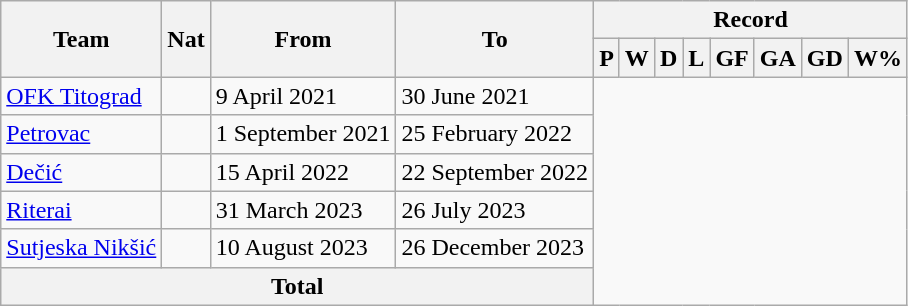<table class="wikitable" style="text-align:center">
<tr>
<th rowspan="2">Team</th>
<th rowspan="2">Nat</th>
<th rowspan="2">From</th>
<th rowspan="2">To</th>
<th colspan="8">Record</th>
</tr>
<tr>
<th>P</th>
<th>W</th>
<th>D</th>
<th>L</th>
<th>GF</th>
<th>GA</th>
<th>GD</th>
<th>W%</th>
</tr>
<tr>
<td align=left><a href='#'>OFK Titograd</a></td>
<td></td>
<td align=left>9 April 2021</td>
<td align=left>30 June 2021<br></td>
</tr>
<tr>
<td align=left><a href='#'>Petrovac</a></td>
<td></td>
<td align=left>1 September 2021</td>
<td align=left>25 February 2022<br></td>
</tr>
<tr>
<td align=left><a href='#'>Dečić</a></td>
<td></td>
<td align=left>15 April 2022</td>
<td align=left>22 September 2022<br></td>
</tr>
<tr>
<td align=left><a href='#'>Riterai</a></td>
<td></td>
<td align=left>31 March 2023</td>
<td align=left>26 July 2023<br></td>
</tr>
<tr>
<td align=left><a href='#'>Sutjeska Nikšić</a></td>
<td></td>
<td align=left>10 August 2023</td>
<td align=left>26 December 2023<br></td>
</tr>
<tr>
<th colspan="4">Total<br></th>
</tr>
</table>
